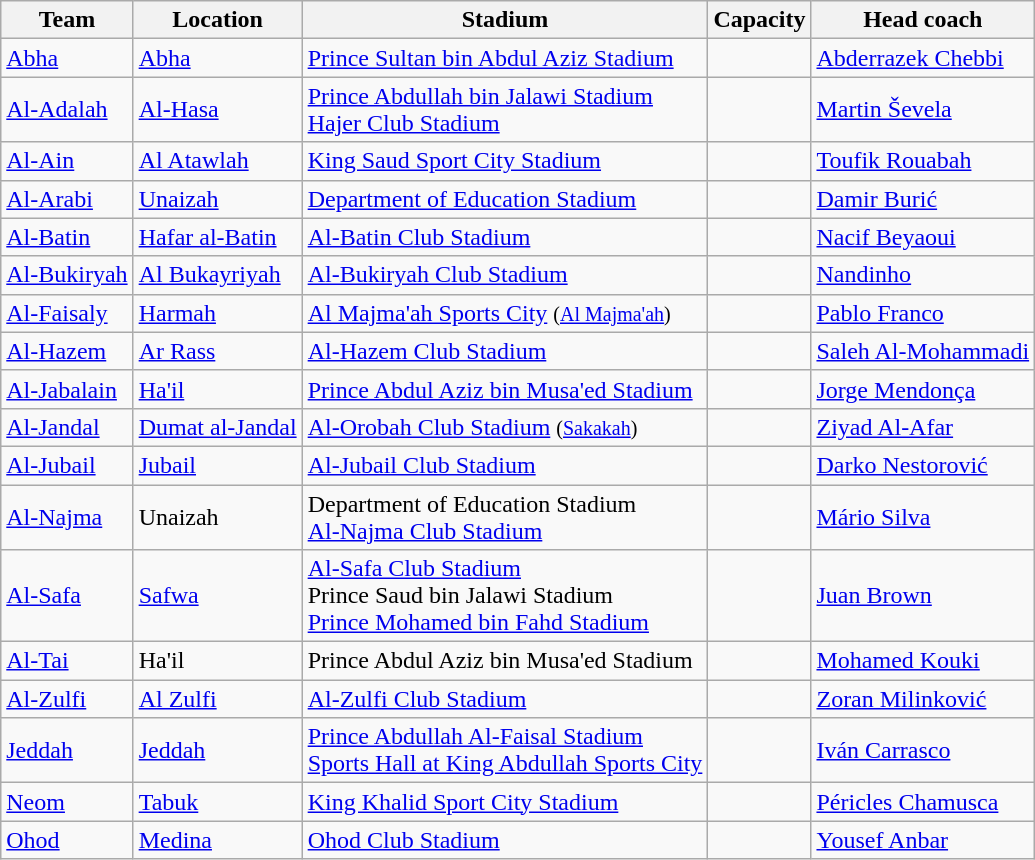<table class="wikitable sortable">
<tr>
<th>Team</th>
<th>Location</th>
<th>Stadium</th>
<th>Capacity</th>
<th>Head coach</th>
</tr>
<tr>
<td><a href='#'>Abha</a></td>
<td><a href='#'>Abha</a></td>
<td><a href='#'>Prince Sultan bin Abdul Aziz Stadium</a></td>
<td style="text-align:center"></td>
<td> <a href='#'>Abderrazek Chebbi</a></td>
</tr>
<tr>
<td><a href='#'>Al-Adalah</a></td>
<td><a href='#'>Al-Hasa</a></td>
<td><a href='#'>Prince Abdullah bin Jalawi Stadium</a><br><a href='#'>Hajer Club Stadium</a></td>
<td style="text-align:center"><br></td>
<td> <a href='#'>Martin Ševela</a></td>
</tr>
<tr>
<td><a href='#'>Al-Ain</a></td>
<td><a href='#'>Al Atawlah</a></td>
<td><a href='#'>King Saud Sport City Stadium</a></td>
<td style="text-align:center"></td>
<td> <a href='#'>Toufik Rouabah</a></td>
</tr>
<tr>
<td><a href='#'>Al-Arabi</a></td>
<td><a href='#'>Unaizah</a></td>
<td><a href='#'>Department of Education Stadium</a></td>
<td style="text-align:center"></td>
<td> <a href='#'>Damir Burić</a></td>
</tr>
<tr>
<td><a href='#'>Al-Batin</a></td>
<td><a href='#'>Hafar al-Batin</a></td>
<td><a href='#'>Al-Batin Club Stadium</a></td>
<td style="text-align:center"></td>
<td> <a href='#'>Nacif Beyaoui</a></td>
</tr>
<tr>
<td><a href='#'>Al-Bukiryah</a></td>
<td><a href='#'>Al Bukayriyah</a></td>
<td><a href='#'>Al-Bukiryah Club Stadium</a></td>
<td style="text-align:center"></td>
<td> <a href='#'>Nandinho</a></td>
</tr>
<tr>
<td><a href='#'>Al-Faisaly</a></td>
<td><a href='#'>Harmah</a></td>
<td><a href='#'>Al Majma'ah Sports City</a> <small>(<a href='#'>Al Majma'ah</a>)</small></td>
<td style="text-align:center"></td>
<td> <a href='#'>Pablo Franco</a></td>
</tr>
<tr>
<td><a href='#'>Al-Hazem</a></td>
<td><a href='#'>Ar Rass</a></td>
<td><a href='#'>Al-Hazem Club Stadium</a></td>
<td style="text-align:center"></td>
<td> <a href='#'>Saleh Al-Mohammadi</a></td>
</tr>
<tr>
<td><a href='#'>Al-Jabalain</a></td>
<td><a href='#'>Ha'il</a></td>
<td><a href='#'>Prince Abdul Aziz bin Musa'ed Stadium</a></td>
<td style="text-align:center"></td>
<td> <a href='#'>Jorge Mendonça</a></td>
</tr>
<tr>
<td><a href='#'>Al-Jandal</a></td>
<td><a href='#'>Dumat al-Jandal</a></td>
<td><a href='#'>Al-Orobah Club Stadium</a> <small>(<a href='#'>Sakakah</a>)</small></td>
<td style="text-align:center"></td>
<td> <a href='#'>Ziyad Al-Afar</a></td>
</tr>
<tr>
<td><a href='#'>Al-Jubail</a></td>
<td><a href='#'>Jubail</a></td>
<td><a href='#'>Al-Jubail Club Stadium</a></td>
<td style="text-align:center"></td>
<td> <a href='#'>Darko Nestorović</a></td>
</tr>
<tr>
<td><a href='#'>Al-Najma</a></td>
<td>Unaizah</td>
<td>Department of Education Stadium<br><a href='#'>Al-Najma Club Stadium</a></td>
<td style="text-align:center"><br></td>
<td> <a href='#'>Mário Silva</a></td>
</tr>
<tr>
<td><a href='#'>Al-Safa</a></td>
<td><a href='#'>Safwa</a></td>
<td><a href='#'>Al-Safa Club Stadium</a><br>Prince Saud bin Jalawi Stadium <br><a href='#'>Prince Mohamed bin Fahd Stadium</a> </td>
<td style="text-align:center"><br><br></td>
<td> <a href='#'>Juan Brown</a></td>
</tr>
<tr>
<td><a href='#'>Al-Tai</a></td>
<td>Ha'il</td>
<td>Prince Abdul Aziz bin Musa'ed Stadium</td>
<td style="text-align:center"></td>
<td> <a href='#'>Mohamed Kouki</a></td>
</tr>
<tr>
<td><a href='#'>Al-Zulfi</a></td>
<td><a href='#'>Al Zulfi</a></td>
<td><a href='#'>Al-Zulfi Club Stadium</a></td>
<td style="text-align:center"></td>
<td> <a href='#'>Zoran Milinković</a></td>
</tr>
<tr>
<td><a href='#'>Jeddah</a></td>
<td><a href='#'>Jeddah</a></td>
<td><a href='#'>Prince Abdullah Al-Faisal Stadium</a><br><a href='#'>Sports Hall at King Abdullah Sports City</a></td>
<td style="text-align:center"><br></td>
<td> <a href='#'>Iván Carrasco</a></td>
</tr>
<tr>
<td><a href='#'>Neom</a></td>
<td><a href='#'>Tabuk</a></td>
<td><a href='#'>King Khalid Sport City Stadium</a></td>
<td style="text-align:center"></td>
<td> <a href='#'>Péricles Chamusca</a></td>
</tr>
<tr>
<td><a href='#'>Ohod</a></td>
<td><a href='#'>Medina</a></td>
<td><a href='#'>Ohod Club Stadium</a></td>
<td style="text-align:center"></td>
<td> <a href='#'>Yousef Anbar</a></td>
</tr>
</table>
